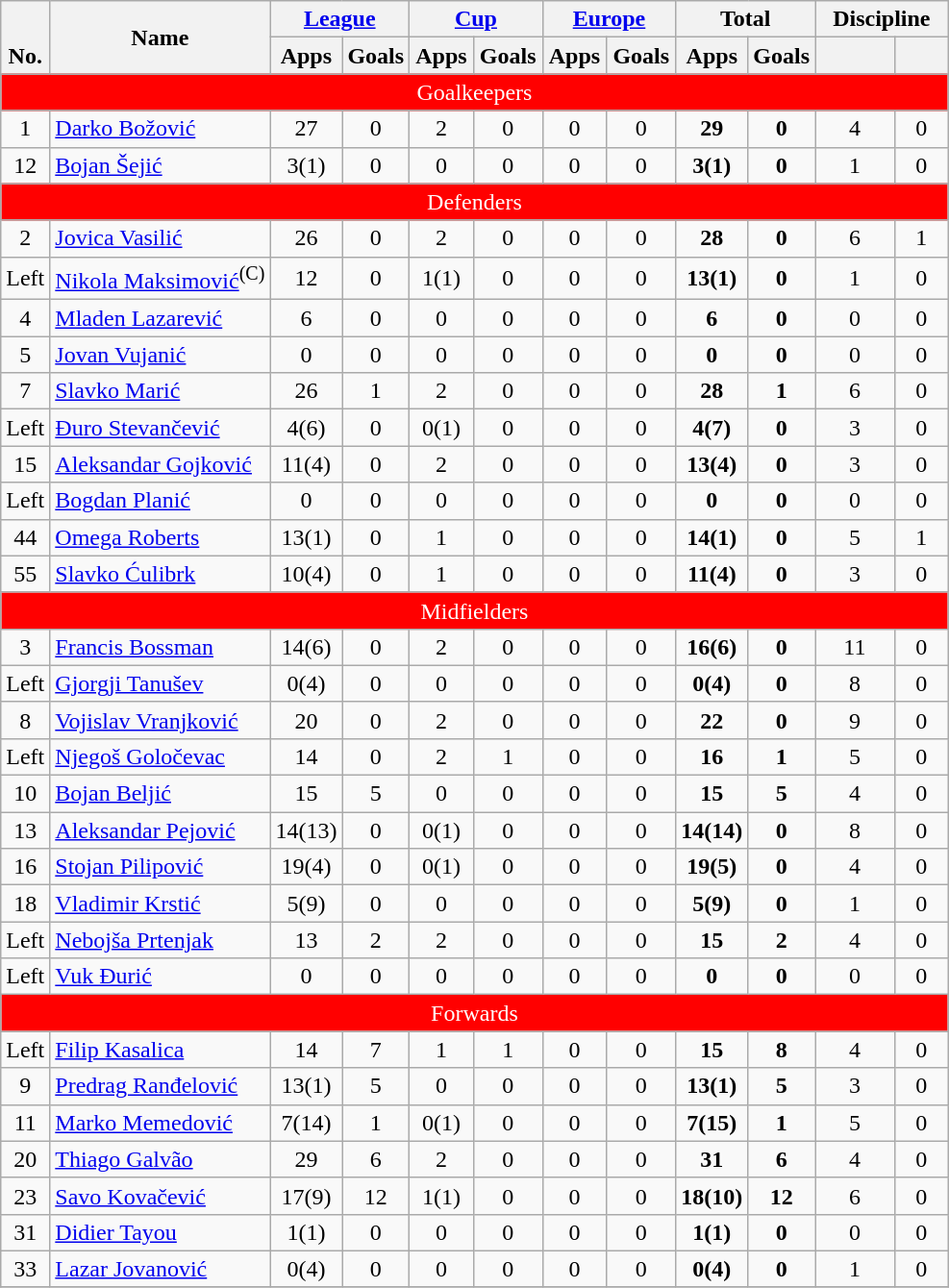<table class="wikitable" style="text-align:center">
<tr>
<th rowspan="2" valign="bottom">No.</th>
<th rowspan="2">Name</th>
<th colspan="2" width="85"><a href='#'>League</a></th>
<th colspan="2" width="85"><a href='#'>Cup</a></th>
<th colspan="2" width="85"><a href='#'>Europe</a></th>
<th colspan="2" width="85">Total</th>
<th colspan="2" width="85">Discipline</th>
</tr>
<tr>
<th>Apps</th>
<th>Goals</th>
<th>Apps</th>
<th>Goals</th>
<th>Apps</th>
<th>Goals</th>
<th>Apps</th>
<th>Goals</th>
<th></th>
<th></th>
</tr>
<tr>
<td style="background: red;color:white" align=center colspan="15">Goalkeepers</td>
</tr>
<tr>
<td>1</td>
<td align=left> <a href='#'>Darko Božović</a></td>
<td>27</td>
<td>0</td>
<td>2</td>
<td>0</td>
<td>0</td>
<td>0</td>
<td><strong>29</strong></td>
<td><strong>0</strong></td>
<td>4</td>
<td>0</td>
</tr>
<tr>
<td>12</td>
<td align=left> <a href='#'>Bojan Šejić</a></td>
<td>3(1)</td>
<td>0</td>
<td>0</td>
<td>0</td>
<td>0</td>
<td>0</td>
<td><strong>3(1)</strong></td>
<td><strong>0</strong></td>
<td>1</td>
<td>0</td>
</tr>
<tr>
<td align=center colspan="15" style="background: red;color:white">Defenders</td>
</tr>
<tr>
<td>2</td>
<td align=left> <a href='#'>Jovica Vasilić</a></td>
<td>26</td>
<td>0</td>
<td>2</td>
<td>0</td>
<td>0</td>
<td>0</td>
<td><strong>28</strong></td>
<td><strong>0</strong></td>
<td>6</td>
<td>1</td>
</tr>
<tr>
<td>Left</td>
<td align=left> <a href='#'>Nikola Maksimović</a><sup>(C)</sup></td>
<td>12</td>
<td>0</td>
<td>1(1)</td>
<td>0</td>
<td>0</td>
<td>0</td>
<td><strong>13(1)</strong></td>
<td><strong>0</strong></td>
<td>1</td>
<td>0</td>
</tr>
<tr>
<td>4</td>
<td align=left> <a href='#'>Mladen Lazarević</a></td>
<td>6</td>
<td>0</td>
<td>0</td>
<td>0</td>
<td>0</td>
<td>0</td>
<td><strong>6</strong></td>
<td><strong>0</strong></td>
<td>0</td>
<td>0</td>
</tr>
<tr>
<td>5</td>
<td align=left> <a href='#'>Jovan Vujanić</a></td>
<td>0</td>
<td>0</td>
<td>0</td>
<td>0</td>
<td>0</td>
<td>0</td>
<td><strong>0</strong></td>
<td><strong>0</strong></td>
<td>0</td>
<td>0</td>
</tr>
<tr>
<td>7</td>
<td align=left> <a href='#'>Slavko Marić</a></td>
<td>26</td>
<td>1</td>
<td>2</td>
<td>0</td>
<td>0</td>
<td>0</td>
<td><strong>28</strong></td>
<td><strong>1</strong></td>
<td>6</td>
<td>0</td>
</tr>
<tr>
<td>Left</td>
<td align=left> <a href='#'>Đuro Stevančević</a></td>
<td>4(6)</td>
<td>0</td>
<td>0(1)</td>
<td>0</td>
<td>0</td>
<td>0</td>
<td><strong>4(7)</strong></td>
<td><strong>0</strong></td>
<td>3</td>
<td>0</td>
</tr>
<tr>
<td>15</td>
<td align=left> <a href='#'>Aleksandar Gojković</a></td>
<td>11(4)</td>
<td>0</td>
<td>2</td>
<td>0</td>
<td>0</td>
<td>0</td>
<td><strong>13(4)</strong></td>
<td><strong>0</strong></td>
<td>3</td>
<td>0</td>
</tr>
<tr>
<td>Left</td>
<td align=left> <a href='#'>Bogdan Planić</a></td>
<td>0</td>
<td>0</td>
<td>0</td>
<td>0</td>
<td>0</td>
<td>0</td>
<td><strong>0</strong></td>
<td><strong>0</strong></td>
<td>0</td>
<td>0</td>
</tr>
<tr>
<td>44</td>
<td align=left> <a href='#'>Omega Roberts</a></td>
<td>13(1)</td>
<td>0</td>
<td>1</td>
<td>0</td>
<td>0</td>
<td>0</td>
<td><strong>14(1)</strong></td>
<td><strong>0</strong></td>
<td>5</td>
<td>1</td>
</tr>
<tr>
<td>55</td>
<td align=left> <a href='#'>Slavko Ćulibrk</a></td>
<td>10(4)</td>
<td>0</td>
<td>1</td>
<td>0</td>
<td>0</td>
<td>0</td>
<td><strong>11(4)</strong></td>
<td><strong>0</strong></td>
<td>3</td>
<td>0</td>
</tr>
<tr>
<td align=center colspan="15" style="background: red;color:white">Midfielders</td>
</tr>
<tr>
<td>3</td>
<td align=left> <a href='#'>Francis Bossman</a></td>
<td>14(6)</td>
<td>0</td>
<td>2</td>
<td>0</td>
<td>0</td>
<td>0</td>
<td><strong>16(6)</strong></td>
<td><strong>0</strong></td>
<td>11</td>
<td>0</td>
</tr>
<tr>
<td>Left</td>
<td align=left> <a href='#'>Gjorgji Tanušev</a></td>
<td>0(4)</td>
<td>0</td>
<td>0</td>
<td>0</td>
<td>0</td>
<td>0</td>
<td><strong>0(4)</strong></td>
<td><strong>0</strong></td>
<td>8</td>
<td>0</td>
</tr>
<tr>
<td>8</td>
<td align=left> <a href='#'>Vojislav Vranjković</a></td>
<td>20</td>
<td>0</td>
<td>2</td>
<td>0</td>
<td>0</td>
<td>0</td>
<td><strong>22</strong></td>
<td><strong>0</strong></td>
<td>9</td>
<td>0</td>
</tr>
<tr>
<td>Left</td>
<td align=left> <a href='#'>Njegoš Goločevac</a></td>
<td>14</td>
<td>0</td>
<td>2</td>
<td>1</td>
<td>0</td>
<td>0</td>
<td><strong>16</strong></td>
<td><strong>1</strong></td>
<td>5</td>
<td>0</td>
</tr>
<tr>
<td>10</td>
<td align=left> <a href='#'>Bojan Beljić</a></td>
<td>15</td>
<td>5</td>
<td>0</td>
<td>0</td>
<td>0</td>
<td>0</td>
<td><strong>15</strong></td>
<td><strong>5</strong></td>
<td>4</td>
<td>0</td>
</tr>
<tr>
<td>13</td>
<td align=left> <a href='#'>Aleksandar Pejović</a></td>
<td>14(13)</td>
<td>0</td>
<td>0(1)</td>
<td>0</td>
<td>0</td>
<td>0</td>
<td><strong>14(14)</strong></td>
<td><strong>0</strong></td>
<td>8</td>
<td>0</td>
</tr>
<tr>
<td>16</td>
<td align=left> <a href='#'>Stojan Pilipović</a></td>
<td>19(4)</td>
<td>0</td>
<td>0(1)</td>
<td>0</td>
<td>0</td>
<td>0</td>
<td><strong>19(5)</strong></td>
<td><strong>0</strong></td>
<td>4</td>
<td>0</td>
</tr>
<tr>
<td>18</td>
<td align=left> <a href='#'>Vladimir Krstić</a></td>
<td>5(9)</td>
<td>0</td>
<td>0</td>
<td>0</td>
<td>0</td>
<td>0</td>
<td><strong>5(9)</strong></td>
<td><strong>0</strong></td>
<td>1</td>
<td>0</td>
</tr>
<tr>
<td>Left</td>
<td align=left> <a href='#'>Nebojša Prtenjak</a></td>
<td>13</td>
<td>2</td>
<td>2</td>
<td>0</td>
<td>0</td>
<td>0</td>
<td><strong>15</strong></td>
<td><strong>2</strong></td>
<td>4</td>
<td>0</td>
</tr>
<tr>
<td>Left</td>
<td align=left> <a href='#'>Vuk Đurić</a></td>
<td>0</td>
<td>0</td>
<td>0</td>
<td>0</td>
<td>0</td>
<td>0</td>
<td><strong>0</strong></td>
<td><strong>0</strong></td>
<td>0</td>
<td>0</td>
</tr>
<tr>
<td align=center colspan="15" style="background: red;color:white">Forwards</td>
</tr>
<tr>
<td>Left</td>
<td align=left> <a href='#'>Filip Kasalica</a></td>
<td>14</td>
<td>7</td>
<td>1</td>
<td>1</td>
<td>0</td>
<td>0</td>
<td><strong>15</strong></td>
<td><strong>8</strong></td>
<td>4</td>
<td>0</td>
</tr>
<tr>
<td>9</td>
<td align=left> <a href='#'>Predrag Ranđelović</a></td>
<td>13(1)</td>
<td>5</td>
<td>0</td>
<td>0</td>
<td>0</td>
<td>0</td>
<td><strong>13(1)</strong></td>
<td><strong>5</strong></td>
<td>3</td>
<td>0</td>
</tr>
<tr>
<td>11</td>
<td align=left> <a href='#'>Marko Memedović</a></td>
<td>7(14)</td>
<td>1</td>
<td>0(1)</td>
<td>0</td>
<td>0</td>
<td>0</td>
<td><strong>7(15)</strong></td>
<td><strong>1</strong></td>
<td>5</td>
<td>0</td>
</tr>
<tr>
<td>20</td>
<td align=left> <a href='#'>Thiago Galvão</a></td>
<td>29</td>
<td>6</td>
<td>2</td>
<td>0</td>
<td>0</td>
<td>0</td>
<td><strong>31</strong></td>
<td><strong>6</strong></td>
<td>4</td>
<td>0</td>
</tr>
<tr>
<td>23</td>
<td align=left> <a href='#'>Savo Kovačević</a></td>
<td>17(9)</td>
<td>12</td>
<td>1(1)</td>
<td>0</td>
<td>0</td>
<td>0</td>
<td><strong>18(10)</strong></td>
<td><strong>12</strong></td>
<td>6</td>
<td>0</td>
</tr>
<tr>
<td>31</td>
<td align=left>  <a href='#'>Didier Tayou</a></td>
<td>1(1)</td>
<td>0</td>
<td>0</td>
<td>0</td>
<td>0</td>
<td>0</td>
<td><strong>1(1)</strong></td>
<td><strong>0</strong></td>
<td>0</td>
<td>0</td>
</tr>
<tr>
<td>33</td>
<td align=left>  <a href='#'>Lazar Jovanović</a></td>
<td>0(4)</td>
<td>0</td>
<td>0</td>
<td>0</td>
<td>0</td>
<td>0</td>
<td><strong>0(4)</strong></td>
<td><strong>0</strong></td>
<td>1</td>
<td>0</td>
</tr>
<tr>
</tr>
</table>
